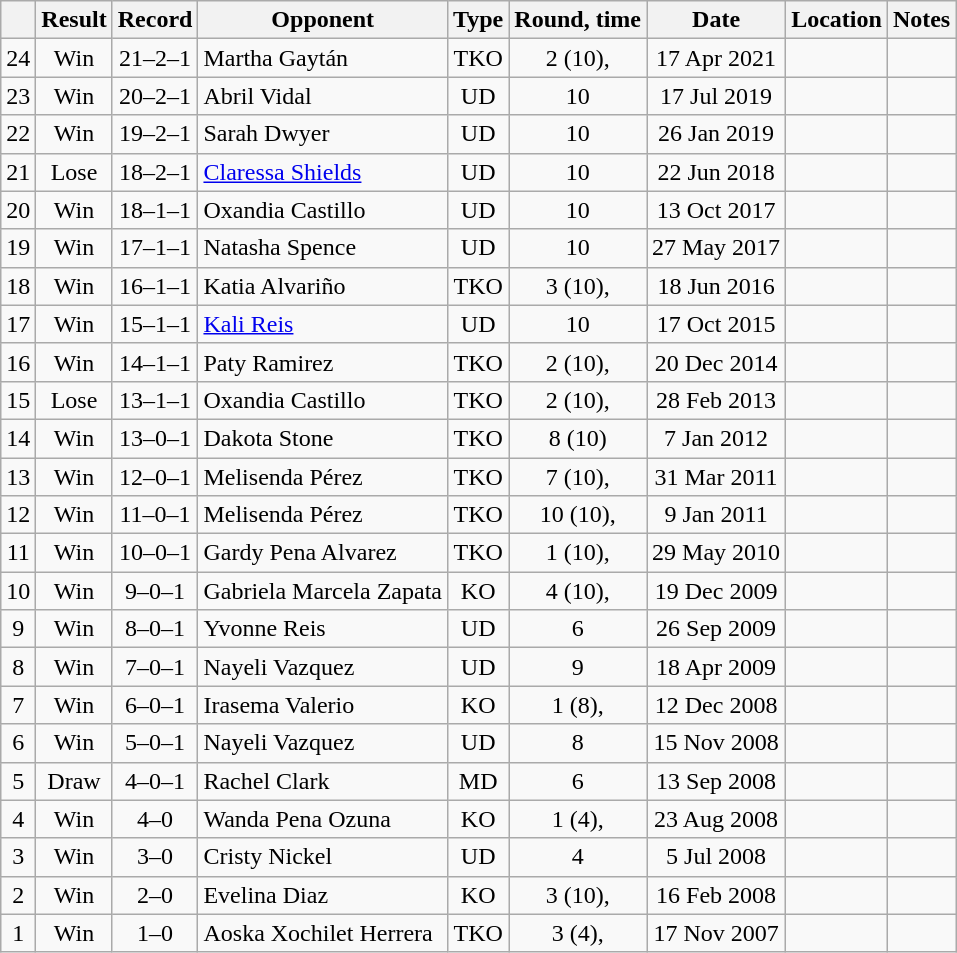<table class="wikitable" style="text-align:center">
<tr>
<th></th>
<th>Result</th>
<th>Record</th>
<th>Opponent</th>
<th>Type</th>
<th>Round, time</th>
<th>Date</th>
<th>Location</th>
<th>Notes</th>
</tr>
<tr>
<td>24</td>
<td>Win</td>
<td>21–2–1</td>
<td style="text-align:left;"> Martha Gaytán</td>
<td>TKO</td>
<td>2 (10), </td>
<td>17 Apr 2021</td>
<td style="text-align:left;"> </td>
<td style="text-align:left;"></td>
</tr>
<tr>
<td>23</td>
<td>Win</td>
<td>20–2–1</td>
<td style="text-align:left;"> Abril Vidal</td>
<td>UD</td>
<td>10</td>
<td>17 Jul 2019</td>
<td style="text-align:left;"> </td>
<td style="text-align:left;"></td>
</tr>
<tr>
<td>22</td>
<td>Win</td>
<td>19–2–1</td>
<td style="text-align:left;"> Sarah Dwyer</td>
<td>UD</td>
<td>10</td>
<td>26 Jan 2019</td>
<td style="text-align:left;"> </td>
<td style="text-align:left;"></td>
</tr>
<tr>
<td>21</td>
<td>Lose</td>
<td>18–2–1</td>
<td style="text-align:left;"> <a href='#'>Claressa Shields</a></td>
<td>UD</td>
<td>10</td>
<td>22 Jun 2018</td>
<td style="text-align:left;"> </td>
<td style="text-align:left;"></td>
</tr>
<tr>
<td>20</td>
<td>Win</td>
<td>18–1–1</td>
<td style="text-align:left;"> Oxandia Castillo</td>
<td>UD</td>
<td>10</td>
<td>13 Oct 2017</td>
<td style="text-align:left;"> </td>
<td style="text-align:left;"></td>
</tr>
<tr>
<td>19</td>
<td>Win</td>
<td>17–1–1</td>
<td style="text-align:left;"> Natasha Spence</td>
<td>UD</td>
<td>10</td>
<td>27 May 2017</td>
<td style="text-align:left;"> </td>
<td style="text-align:left;"></td>
</tr>
<tr>
<td>18</td>
<td>Win</td>
<td>16–1–1</td>
<td style="text-align:left;"> Katia Alvariño</td>
<td>TKO</td>
<td>3 (10), </td>
<td>18 Jun 2016</td>
<td style="text-align:left;"> </td>
<td style="text-align:left;"></td>
</tr>
<tr>
<td>17</td>
<td>Win</td>
<td>15–1–1</td>
<td style="text-align:left;"> <a href='#'>Kali Reis</a></td>
<td>UD</td>
<td>10</td>
<td>17 Oct 2015</td>
<td style="text-align:left;"> </td>
<td style="text-align:left;"></td>
</tr>
<tr>
<td>16</td>
<td>Win</td>
<td>14–1–1</td>
<td style="text-align:left;"> Paty Ramirez</td>
<td>TKO</td>
<td>2 (10), </td>
<td>20 Dec 2014</td>
<td style="text-align:left;"> </td>
<td style="text-align:left;"></td>
</tr>
<tr>
<td>15</td>
<td>Lose</td>
<td>13–1–1</td>
<td style="text-align:left;"> Oxandia Castillo</td>
<td>TKO</td>
<td>2 (10), </td>
<td>28 Feb 2013</td>
<td style="text-align:left;"> </td>
<td style="text-align:left;"></td>
</tr>
<tr>
<td>14</td>
<td>Win</td>
<td>13–0–1</td>
<td style="text-align:left;"> Dakota Stone</td>
<td>TKO</td>
<td>8 (10)</td>
<td>7 Jan 2012</td>
<td style="text-align:left;"> </td>
<td style="text-align:left;"></td>
</tr>
<tr>
<td>13</td>
<td>Win</td>
<td>12–0–1</td>
<td style="text-align:left;"> Melisenda Pérez</td>
<td>TKO</td>
<td>7 (10), </td>
<td>31 Mar 2011</td>
<td style="text-align:left;"> </td>
<td style="text-align:left;"></td>
</tr>
<tr>
<td>12</td>
<td>Win</td>
<td>11–0–1</td>
<td style="text-align:left;"> Melisenda Pérez</td>
<td>TKO</td>
<td>10 (10), </td>
<td>9 Jan 2011</td>
<td style="text-align:left;"> </td>
<td style="text-align:left;"></td>
</tr>
<tr>
<td>11</td>
<td>Win</td>
<td>10–0–1</td>
<td style="text-align:left;"> Gardy Pena Alvarez</td>
<td>TKO</td>
<td>1 (10), </td>
<td>29 May 2010</td>
<td style="text-align:left;"> </td>
<td style="text-align:left;"></td>
</tr>
<tr>
<td>10</td>
<td>Win</td>
<td>9–0–1</td>
<td style="text-align:left;"> Gabriela Marcela Zapata</td>
<td>KO</td>
<td>4 (10), </td>
<td>19 Dec 2009</td>
<td style="text-align:left;"> </td>
<td style="text-align:left;"></td>
</tr>
<tr>
<td>9</td>
<td>Win</td>
<td>8–0–1</td>
<td style="text-align:left;"> Yvonne Reis</td>
<td>UD</td>
<td>6</td>
<td>26 Sep 2009</td>
<td style="text-align:left;"> </td>
<td></td>
</tr>
<tr>
<td>8</td>
<td>Win</td>
<td>7–0–1</td>
<td style="text-align:left;"> Nayeli Vazquez</td>
<td>UD</td>
<td>9</td>
<td>18 Apr 2009</td>
<td style="text-align:left;"> </td>
<td></td>
</tr>
<tr>
<td>7</td>
<td>Win</td>
<td>6–0–1</td>
<td style="text-align:left;"> Irasema Valerio</td>
<td>KO</td>
<td>1 (8), </td>
<td>12 Dec 2008</td>
<td style="text-align:left;"> </td>
<td></td>
</tr>
<tr>
<td>6</td>
<td>Win</td>
<td>5–0–1</td>
<td style="text-align:left;"> Nayeli Vazquez</td>
<td>UD</td>
<td>8</td>
<td>15 Nov 2008</td>
<td style="text-align:left;"> </td>
<td></td>
</tr>
<tr>
<td>5</td>
<td>Draw</td>
<td>4–0–1</td>
<td style="text-align:left;"> Rachel Clark</td>
<td>MD</td>
<td>6</td>
<td>13 Sep 2008</td>
<td style="text-align:left;"> </td>
<td></td>
</tr>
<tr>
<td>4</td>
<td>Win</td>
<td>4–0</td>
<td style="text-align:left;"> Wanda Pena Ozuna</td>
<td>KO</td>
<td>1 (4), </td>
<td>23 Aug 2008</td>
<td style="text-align:left;"> </td>
<td></td>
</tr>
<tr>
<td>3</td>
<td>Win</td>
<td>3–0</td>
<td style="text-align:left;"> Cristy Nickel</td>
<td>UD</td>
<td>4</td>
<td>5 Jul 2008</td>
<td style="text-align:left;"> </td>
<td></td>
</tr>
<tr>
<td>2</td>
<td>Win</td>
<td>2–0</td>
<td style="text-align:left;"> Evelina Diaz</td>
<td>KO</td>
<td>3 (10), </td>
<td>16 Feb 2008</td>
<td style="text-align:left;"> </td>
<td></td>
</tr>
<tr>
<td>1</td>
<td>Win</td>
<td>1–0</td>
<td style="text-align:left;"> Aoska Xochilet Herrera</td>
<td>TKO</td>
<td>3 (4), </td>
<td>17 Nov 2007</td>
<td style="text-align:left;"> </td>
<td></td>
</tr>
</table>
